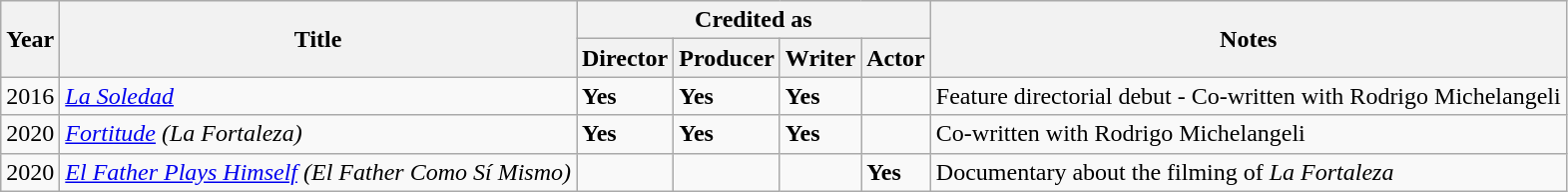<table class="wikitable">
<tr>
<th rowspan="2">Year</th>
<th rowspan="2">Title</th>
<th colspan="4">Credited as</th>
<th rowspan="2">Notes</th>
</tr>
<tr>
<th>Director</th>
<th>Producer</th>
<th>Writer</th>
<th>Actor</th>
</tr>
<tr>
<td>2016</td>
<td><em><a href='#'>La Soledad</a></em></td>
<td><strong>Yes</strong></td>
<td><strong>Yes</strong></td>
<td><strong>Yes</strong></td>
<td></td>
<td>Feature directorial debut - Co-written with Rodrigo Michelangeli</td>
</tr>
<tr>
<td>2020</td>
<td><em><a href='#'>Fortitude</a> (La Fortaleza)</em></td>
<td><strong>Yes</strong></td>
<td><strong>Yes</strong></td>
<td><strong>Yes</strong></td>
<td></td>
<td>Co-written with Rodrigo Michelangeli</td>
</tr>
<tr>
<td>2020</td>
<td><em><a href='#'>El Father Plays Himself</a> (El Father Como Sí Mismo)</em></td>
<td></td>
<td></td>
<td></td>
<td><strong>Yes</strong></td>
<td>Documentary about the filming of <em>La Fortaleza</em></td>
</tr>
</table>
